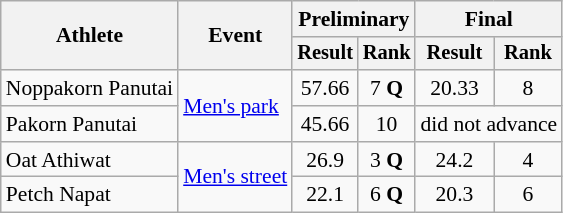<table class=wikitable style=font-size:90%;text-align:center>
<tr>
<th rowspan=2>Athlete</th>
<th rowspan=2>Event</th>
<th colspan=2>Preliminary</th>
<th colspan=2>Final</th>
</tr>
<tr style="font-size:95%">
<th>Result</th>
<th>Rank</th>
<th>Result</th>
<th>Rank</th>
</tr>
<tr>
<td align=left>Noppakorn Panutai</td>
<td align=left rowspan=2><a href='#'>Men's park</a></td>
<td>57.66</td>
<td>7 <strong>Q</strong></td>
<td>20.33</td>
<td>8</td>
</tr>
<tr>
<td align=left>Pakorn Panutai</td>
<td>45.66</td>
<td>10</td>
<td colspan=2>did not advance</td>
</tr>
<tr>
<td align=left>Oat Athiwat</td>
<td align=left rowspan=2><a href='#'>Men's street</a></td>
<td>26.9</td>
<td>3 <strong>Q</strong></td>
<td>24.2</td>
<td>4</td>
</tr>
<tr>
<td align=left>Petch Napat</td>
<td>22.1</td>
<td>6 <strong>Q</strong></td>
<td>20.3</td>
<td>6</td>
</tr>
</table>
